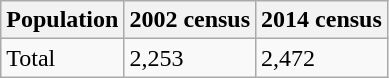<table class="wikitable">
<tr>
<th>Population</th>
<th>2002 census</th>
<th>2014 census</th>
</tr>
<tr>
<td>Total</td>
<td>2,253</td>
<td>2,472</td>
</tr>
</table>
